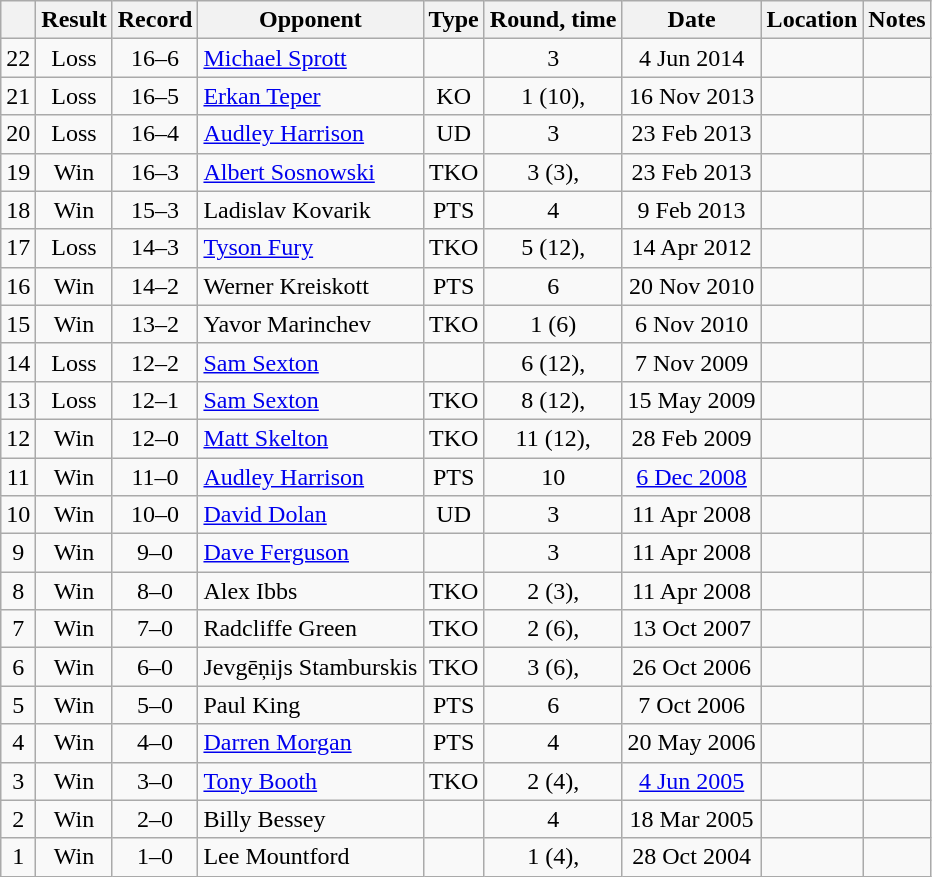<table class="wikitable" style="text-align:center">
<tr>
<th></th>
<th>Result</th>
<th>Record</th>
<th>Opponent</th>
<th>Type</th>
<th>Round, time</th>
<th>Date</th>
<th>Location</th>
<th>Notes</th>
</tr>
<tr>
<td>22</td>
<td>Loss</td>
<td>16–6</td>
<td style="text-align:left;"><a href='#'>Michael Sprott</a></td>
<td></td>
<td>3</td>
<td>4 Jun 2014</td>
<td style="text-align:left;"></td>
<td style="text-align:left;"></td>
</tr>
<tr>
<td>21</td>
<td>Loss</td>
<td>16–5</td>
<td style="text-align:left;"><a href='#'>Erkan Teper</a></td>
<td>KO</td>
<td>1 (10), </td>
<td>16 Nov 2013</td>
<td style="text-align:left;"></td>
<td></td>
</tr>
<tr>
<td>20</td>
<td>Loss</td>
<td>16–4</td>
<td style="text-align:left;"><a href='#'>Audley Harrison</a></td>
<td>UD</td>
<td>3</td>
<td>23 Feb 2013</td>
<td style="text-align:left;"></td>
<td style="text-align:left;"></td>
</tr>
<tr>
<td>19</td>
<td>Win</td>
<td>16–3</td>
<td style="text-align:left;"><a href='#'>Albert Sosnowski</a></td>
<td>TKO</td>
<td>3 (3), </td>
<td>23 Feb 2013</td>
<td style="text-align:left;"></td>
<td style="text-align:left;"></td>
</tr>
<tr>
<td>18</td>
<td>Win</td>
<td>15–3</td>
<td style="text-align:left;">Ladislav Kovarik</td>
<td>PTS</td>
<td>4</td>
<td>9 Feb 2013</td>
<td style="text-align:left;"></td>
<td></td>
</tr>
<tr>
<td>17</td>
<td>Loss</td>
<td>14–3</td>
<td style="text-align:left;"><a href='#'>Tyson Fury</a></td>
<td>TKO</td>
<td>5 (12), </td>
<td>14 Apr 2012</td>
<td style="text-align:left;"></td>
<td style="text-align:left;"></td>
</tr>
<tr>
<td>16</td>
<td>Win</td>
<td>14–2</td>
<td style="text-align:left;">Werner Kreiskott</td>
<td>PTS</td>
<td>6</td>
<td>20 Nov 2010</td>
<td style="text-align:left;"></td>
<td></td>
</tr>
<tr>
<td>15</td>
<td>Win</td>
<td>13–2</td>
<td style="text-align:left;">Yavor Marinchev</td>
<td>TKO</td>
<td>1 (6)</td>
<td>6 Nov 2010</td>
<td style="text-align:left;"></td>
<td></td>
</tr>
<tr>
<td>14</td>
<td>Loss</td>
<td>12–2</td>
<td style="text-align:left;"><a href='#'>Sam Sexton</a></td>
<td></td>
<td>6 (12), </td>
<td>7 Nov 2009</td>
<td style="text-align:left;"></td>
<td style="text-align:left;"></td>
</tr>
<tr>
<td>13</td>
<td>Loss</td>
<td>12–1</td>
<td style="text-align:left;"><a href='#'>Sam Sexton</a></td>
<td>TKO</td>
<td>8 (12), </td>
<td>15 May 2009</td>
<td style="text-align:left;"></td>
<td style="text-align:left;"></td>
</tr>
<tr>
<td>12</td>
<td>Win</td>
<td>12–0</td>
<td style="text-align:left;"><a href='#'>Matt Skelton</a></td>
<td>TKO</td>
<td>11 (12), </td>
<td>28 Feb 2009</td>
<td style="text-align:left;"></td>
<td style="text-align:left;"></td>
</tr>
<tr>
<td>11</td>
<td>Win</td>
<td>11–0</td>
<td style="text-align:left;"><a href='#'>Audley Harrison</a></td>
<td>PTS</td>
<td>10</td>
<td><a href='#'>6 Dec 2008</a></td>
<td style="text-align:left;"></td>
<td></td>
</tr>
<tr>
<td>10</td>
<td>Win</td>
<td>10–0</td>
<td style="text-align:left;"><a href='#'>David Dolan</a></td>
<td>UD</td>
<td>3</td>
<td>11 Apr 2008</td>
<td style="text-align:left;"></td>
<td style="text-align:left;"></td>
</tr>
<tr>
<td>9</td>
<td>Win</td>
<td>9–0</td>
<td style="text-align:left;"><a href='#'>Dave Ferguson</a></td>
<td></td>
<td>3</td>
<td>11 Apr 2008</td>
<td style="text-align:left;"></td>
<td style="text-align:left;"></td>
</tr>
<tr>
<td>8</td>
<td>Win</td>
<td>8–0</td>
<td style="text-align:left;">Alex Ibbs</td>
<td>TKO</td>
<td>2 (3), </td>
<td>11 Apr 2008</td>
<td style="text-align:left;"></td>
<td style="text-align:left;"></td>
</tr>
<tr>
<td>7</td>
<td>Win</td>
<td>7–0</td>
<td style="text-align:left;">Radcliffe Green</td>
<td>TKO</td>
<td>2 (6), </td>
<td>13 Oct 2007</td>
<td style="text-align:left;"></td>
<td></td>
</tr>
<tr>
<td>6</td>
<td>Win</td>
<td>6–0</td>
<td style="text-align:left;">Jevgēņijs Stamburskis</td>
<td>TKO</td>
<td>3 (6), </td>
<td>26 Oct 2006</td>
<td style="text-align:left;"></td>
<td></td>
</tr>
<tr>
<td>5</td>
<td>Win</td>
<td>5–0</td>
<td style="text-align:left;">Paul King</td>
<td>PTS</td>
<td>6</td>
<td>7 Oct 2006</td>
<td style="text-align:left;"></td>
<td></td>
</tr>
<tr>
<td>4</td>
<td>Win</td>
<td>4–0</td>
<td style="text-align:left;"><a href='#'>Darren Morgan</a></td>
<td>PTS</td>
<td>4</td>
<td>20 May 2006</td>
<td style="text-align:left;"></td>
<td></td>
</tr>
<tr>
<td>3</td>
<td>Win</td>
<td>3–0</td>
<td style="text-align:left;"><a href='#'>Tony Booth</a></td>
<td>TKO</td>
<td>2 (4), </td>
<td><a href='#'>4 Jun 2005</a></td>
<td style="text-align:left;"></td>
<td></td>
</tr>
<tr>
<td>2</td>
<td>Win</td>
<td>2–0</td>
<td style="text-align:left;">Billy Bessey</td>
<td></td>
<td>4</td>
<td>18 Mar 2005</td>
<td style="text-align:left;"></td>
<td></td>
</tr>
<tr>
<td>1</td>
<td>Win</td>
<td>1–0</td>
<td style="text-align:left;">Lee Mountford</td>
<td></td>
<td>1 (4), </td>
<td>28 Oct 2004</td>
<td style="text-align:left;"></td>
<td></td>
</tr>
</table>
